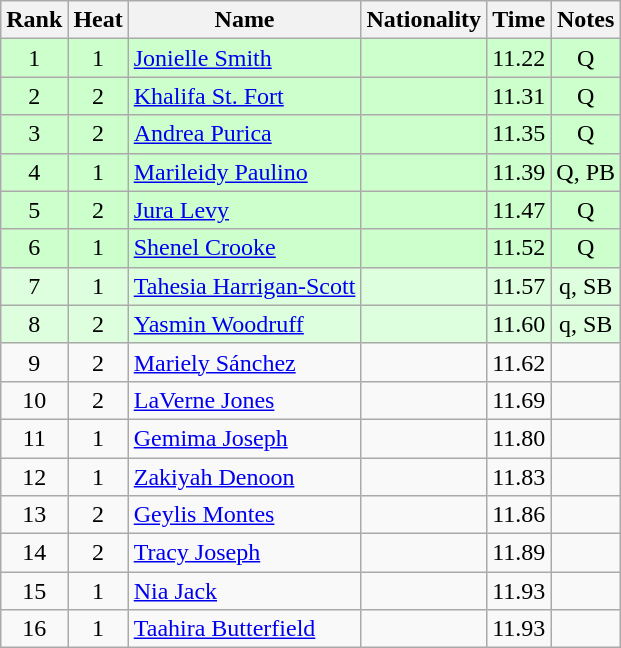<table class="wikitable sortable" style="text-align:center">
<tr>
<th>Rank</th>
<th>Heat</th>
<th>Name</th>
<th>Nationality</th>
<th>Time</th>
<th>Notes</th>
</tr>
<tr bgcolor=ccffcc>
<td>1</td>
<td>1</td>
<td align=left><a href='#'>Jonielle Smith</a></td>
<td align=left></td>
<td>11.22</td>
<td>Q</td>
</tr>
<tr bgcolor=ccffcc>
<td>2</td>
<td>2</td>
<td align=left><a href='#'>Khalifa St. Fort</a></td>
<td align=left></td>
<td>11.31</td>
<td>Q</td>
</tr>
<tr bgcolor=ccffcc>
<td>3</td>
<td>2</td>
<td align=left><a href='#'>Andrea Purica</a></td>
<td align=left></td>
<td>11.35</td>
<td>Q</td>
</tr>
<tr bgcolor=ccffcc>
<td>4</td>
<td>1</td>
<td align=left><a href='#'>Marileidy Paulino</a></td>
<td align=left></td>
<td>11.39</td>
<td>Q, PB</td>
</tr>
<tr bgcolor=ccffcc>
<td>5</td>
<td>2</td>
<td align=left><a href='#'>Jura Levy</a></td>
<td align=left></td>
<td>11.47</td>
<td>Q</td>
</tr>
<tr bgcolor=ccffcc>
<td>6</td>
<td>1</td>
<td align=left><a href='#'>Shenel Crooke</a></td>
<td align=left></td>
<td>11.52</td>
<td>Q</td>
</tr>
<tr bgcolor=ddffdd>
<td>7</td>
<td>1</td>
<td align=left><a href='#'>Tahesia Harrigan-Scott</a></td>
<td align=left></td>
<td>11.57</td>
<td>q, SB</td>
</tr>
<tr bgcolor=ddffdd>
<td>8</td>
<td>2</td>
<td align=left><a href='#'>Yasmin Woodruff</a></td>
<td align=left></td>
<td>11.60</td>
<td>q, SB</td>
</tr>
<tr>
<td>9</td>
<td>2</td>
<td align=left><a href='#'>Mariely Sánchez</a></td>
<td align=left></td>
<td>11.62</td>
<td></td>
</tr>
<tr>
<td>10</td>
<td>2</td>
<td align=left><a href='#'>LaVerne Jones</a></td>
<td align=left></td>
<td>11.69</td>
<td></td>
</tr>
<tr>
<td>11</td>
<td>1</td>
<td align=left><a href='#'>Gemima Joseph</a></td>
<td align=left></td>
<td>11.80</td>
<td></td>
</tr>
<tr>
<td>12</td>
<td>1</td>
<td align=left><a href='#'>Zakiyah Denoon</a></td>
<td align=left></td>
<td>11.83</td>
<td></td>
</tr>
<tr>
<td>13</td>
<td>2</td>
<td align=left><a href='#'>Geylis Montes</a></td>
<td align=left></td>
<td>11.86</td>
<td></td>
</tr>
<tr>
<td>14</td>
<td>2</td>
<td align=left><a href='#'>Tracy Joseph</a></td>
<td align=left></td>
<td>11.89</td>
<td></td>
</tr>
<tr>
<td>15</td>
<td>1</td>
<td align=left><a href='#'>Nia Jack</a></td>
<td align=left></td>
<td>11.93</td>
<td></td>
</tr>
<tr>
<td>16</td>
<td>1</td>
<td align=left><a href='#'>Taahira Butterfield</a></td>
<td align=left></td>
<td>11.93</td>
<td></td>
</tr>
</table>
